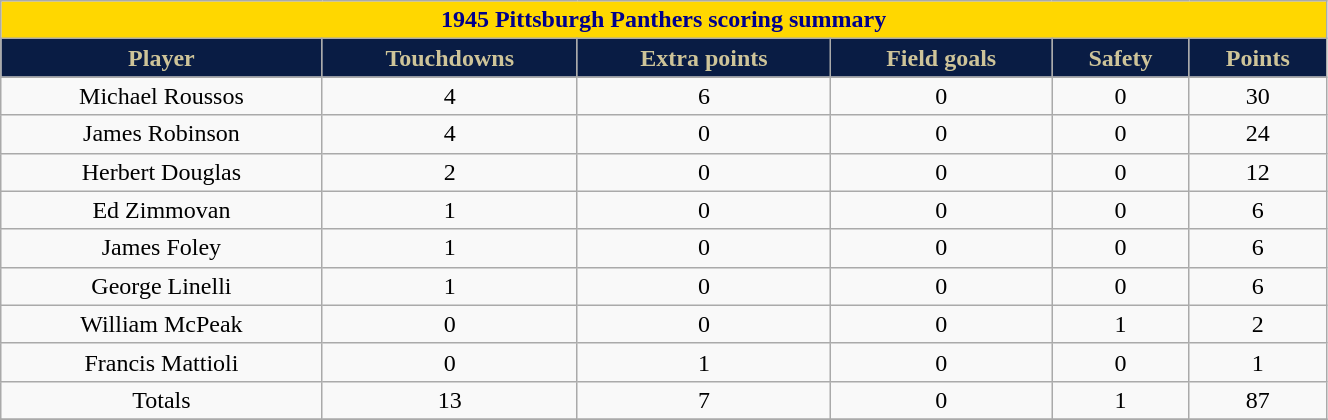<table class="wikitable" width="70%">
<tr>
<th colspan="10" style="background:gold; color:darkblue; text-align: center;"><strong>1945 Pittsburgh Panthers scoring summary</strong></th>
</tr>
<tr align="center"  style="background:#091C44;color:#CEC499;">
<td><strong>Player</strong></td>
<td><strong>Touchdowns</strong></td>
<td><strong>Extra points</strong></td>
<td><strong>Field goals</strong></td>
<td><strong>Safety</strong></td>
<td><strong>Points</strong></td>
</tr>
<tr align="center" bgcolor="">
<td>Michael Roussos</td>
<td>4</td>
<td>6</td>
<td>0</td>
<td>0</td>
<td>30</td>
</tr>
<tr align="center" bgcolor="">
<td>James Robinson</td>
<td>4</td>
<td>0</td>
<td>0</td>
<td>0</td>
<td>24</td>
</tr>
<tr align="center" bgcolor="">
<td>Herbert Douglas</td>
<td>2</td>
<td>0</td>
<td>0</td>
<td>0</td>
<td>12</td>
</tr>
<tr align="center" bgcolor="">
<td>Ed Zimmovan</td>
<td>1</td>
<td>0</td>
<td>0</td>
<td>0</td>
<td>6</td>
</tr>
<tr align="center" bgcolor="">
<td>James Foley</td>
<td>1</td>
<td>0</td>
<td>0</td>
<td>0</td>
<td>6</td>
</tr>
<tr align="center" bgcolor="">
<td>George Linelli</td>
<td>1</td>
<td>0</td>
<td>0</td>
<td>0</td>
<td>6</td>
</tr>
<tr align="center" bgcolor="">
<td>William McPeak</td>
<td>0</td>
<td>0</td>
<td>0</td>
<td>1</td>
<td>2</td>
</tr>
<tr align="center" bgcolor="">
<td>Francis Mattioli</td>
<td>0</td>
<td>1</td>
<td>0</td>
<td>0</td>
<td>1</td>
</tr>
<tr align="center" bgcolor="">
<td>Totals</td>
<td>13</td>
<td>7</td>
<td>0</td>
<td>1</td>
<td>87</td>
</tr>
<tr align="center" bgcolor="">
</tr>
</table>
